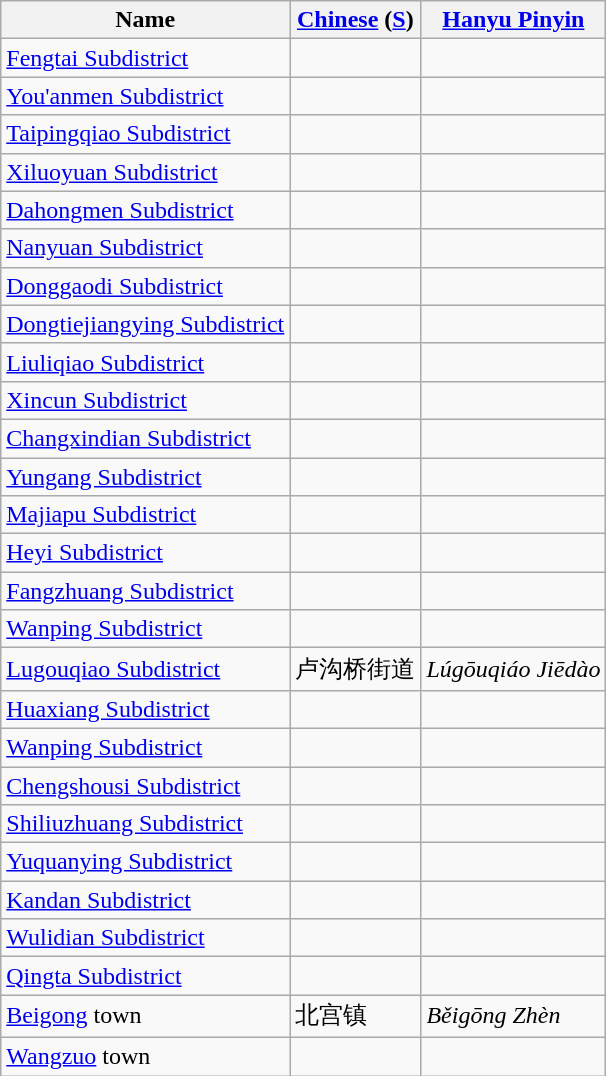<table class="wikitable">
<tr>
<th>Name</th>
<th><a href='#'>Chinese</a> (<a href='#'>S</a>)</th>
<th><a href='#'>Hanyu Pinyin</a></th>
</tr>
<tr>
<td><a href='#'>Fengtai Subdistrict</a></td>
<td></td>
<td></td>
</tr>
<tr>
<td><a href='#'>You'anmen Subdistrict</a></td>
<td></td>
<td></td>
</tr>
<tr>
<td><a href='#'>Taipingqiao Subdistrict</a></td>
<td></td>
<td></td>
</tr>
<tr>
<td><a href='#'>Xiluoyuan Subdistrict</a></td>
<td></td>
<td></td>
</tr>
<tr>
<td><a href='#'>Dahongmen Subdistrict</a></td>
<td></td>
<td></td>
</tr>
<tr>
<td><a href='#'>Nanyuan Subdistrict</a></td>
<td></td>
<td></td>
</tr>
<tr>
<td><a href='#'>Donggaodi Subdistrict</a></td>
<td></td>
<td></td>
</tr>
<tr>
<td><a href='#'>Dongtiejiangying Subdistrict</a></td>
<td></td>
<td></td>
</tr>
<tr>
<td><a href='#'>Liuliqiao Subdistrict</a></td>
<td></td>
<td></td>
</tr>
<tr>
<td><a href='#'>Xincun Subdistrict</a></td>
<td></td>
<td></td>
</tr>
<tr>
<td><a href='#'>Changxindian Subdistrict</a></td>
<td></td>
<td></td>
</tr>
<tr>
<td><a href='#'>Yungang Subdistrict</a></td>
<td></td>
<td></td>
</tr>
<tr>
<td><a href='#'>Majiapu Subdistrict</a></td>
<td></td>
<td></td>
</tr>
<tr>
<td><a href='#'>Heyi Subdistrict</a></td>
<td></td>
<td></td>
</tr>
<tr>
<td><a href='#'>Fangzhuang Subdistrict</a></td>
<td></td>
<td><em></em></td>
</tr>
<tr>
<td><a href='#'>Wanping Subdistrict</a></td>
<td></td>
<td><em></em></td>
</tr>
<tr>
<td><a href='#'>Lugouqiao Subdistrict</a></td>
<td>卢沟桥街道</td>
<td><em>Lúgōuqiáo Jiēdào</em></td>
</tr>
<tr>
<td><a href='#'>Huaxiang Subdistrict</a></td>
<td></td>
<td><em></em></td>
</tr>
<tr>
<td><a href='#'>Wanping Subdistrict</a></td>
<td></td>
<td><em></em></td>
</tr>
<tr>
<td><a href='#'>Chengshousi Subdistrict</a></td>
<td></td>
<td><em></em></td>
</tr>
<tr>
<td><a href='#'>Shiliuzhuang Subdistrict</a></td>
<td></td>
<td><em></em></td>
</tr>
<tr>
<td><a href='#'>Yuquanying Subdistrict</a></td>
<td></td>
<td><em></em></td>
</tr>
<tr>
<td><a href='#'>Kandan Subdistrict</a></td>
<td></td>
<td><em></em></td>
</tr>
<tr>
<td><a href='#'>Wulidian Subdistrict</a></td>
<td></td>
<td><em></em></td>
</tr>
<tr>
<td><a href='#'>Qingta Subdistrict</a></td>
<td></td>
<td><em></em></td>
</tr>
<tr>
<td><a href='#'>Beigong</a> town</td>
<td>北宫镇</td>
<td><em>Běigōng Zhèn</em></td>
</tr>
<tr>
<td><a href='#'>Wangzuo</a> town</td>
<td></td>
<td><em></em></td>
</tr>
</table>
